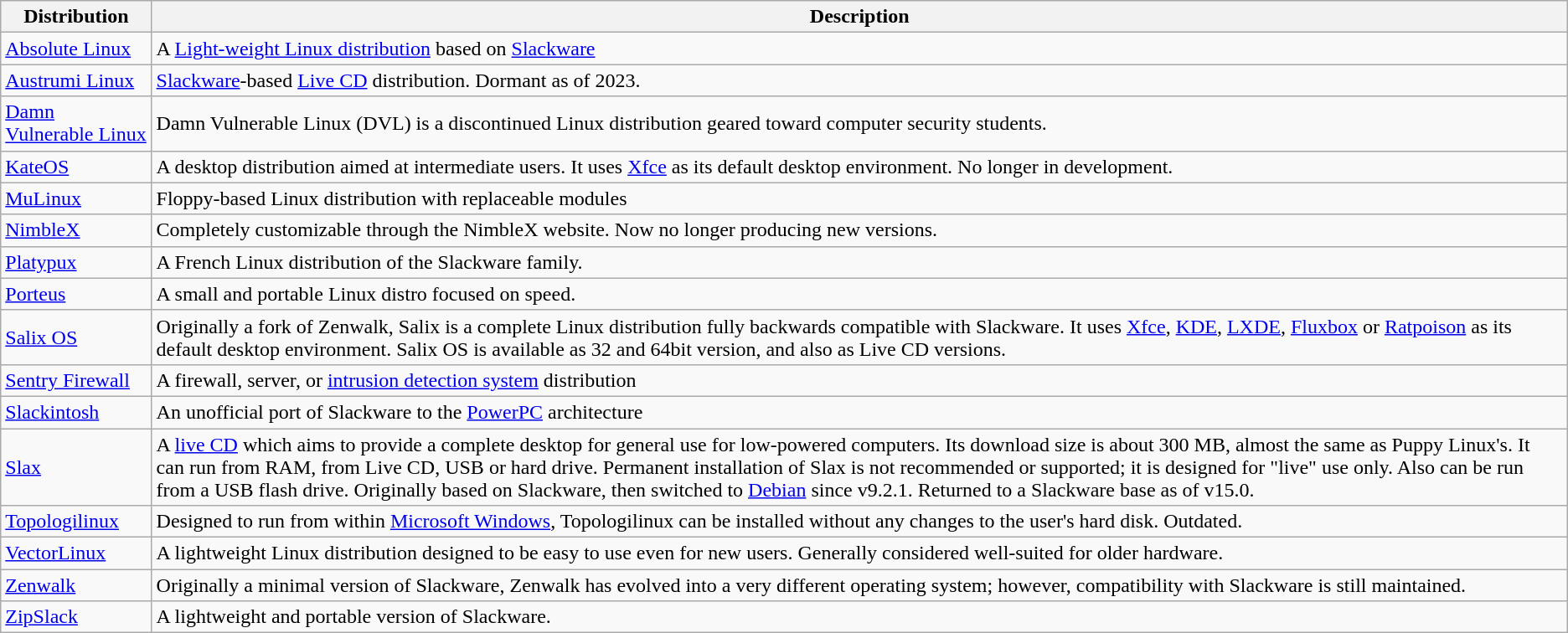<table class="wikitable">
<tr>
<th>Distribution</th>
<th>Description</th>
</tr>
<tr>
<td><a href='#'>Absolute Linux</a></td>
<td>A <a href='#'>Light-weight Linux distribution</a> based on <a href='#'>Slackware</a></td>
</tr>
<tr>
<td><a href='#'>Austrumi Linux</a></td>
<td><a href='#'>Slackware</a>-based <a href='#'>Live CD</a> distribution. Dormant as of 2023.</td>
</tr>
<tr>
<td><a href='#'>Damn Vulnerable Linux</a></td>
<td>Damn Vulnerable Linux (DVL) is a discontinued Linux distribution geared toward computer security students.</td>
</tr>
<tr>
<td><a href='#'>KateOS</a></td>
<td>A desktop distribution aimed at intermediate users. It uses <a href='#'>Xfce</a> as its default desktop environment. No longer in development.</td>
</tr>
<tr>
<td><a href='#'>MuLinux</a></td>
<td>Floppy-based Linux distribution with replaceable modules</td>
</tr>
<tr>
<td><a href='#'>NimbleX</a></td>
<td>Completely customizable through the NimbleX website. Now no longer producing new versions.</td>
</tr>
<tr>
<td><a href='#'>Platypux</a></td>
<td>A French Linux distribution of the Slackware family.</td>
</tr>
<tr>
<td><a href='#'>Porteus</a></td>
<td>A small and portable Linux distro focused on speed.</td>
</tr>
<tr>
<td><a href='#'>Salix OS</a></td>
<td>Originally a fork of Zenwalk, Salix is a complete Linux distribution fully backwards compatible with Slackware. It uses <a href='#'>Xfce</a>, <a href='#'>KDE</a>, <a href='#'>LXDE</a>, <a href='#'>Fluxbox</a> or <a href='#'>Ratpoison</a> as its default desktop environment. Salix OS is available as 32 and 64bit version, and also as Live CD versions.</td>
</tr>
<tr>
<td><a href='#'>Sentry Firewall</a></td>
<td>A firewall, server, or <a href='#'>intrusion detection system</a> distribution</td>
</tr>
<tr>
<td><a href='#'>Slackintosh</a></td>
<td>An unofficial port of Slackware to the <a href='#'>PowerPC</a> architecture</td>
</tr>
<tr>
<td><a href='#'>Slax</a></td>
<td>A <a href='#'>live CD</a> which aims to provide a complete desktop for general use for low-powered computers. Its download size is about 300 MB, almost the same as Puppy Linux's. It can run from RAM, from Live CD, USB or hard drive. Permanent installation of Slax is not recommended or supported; it is designed for "live" use only. Also can be run from a USB flash drive. Originally based on Slackware, then switched to <a href='#'>Debian</a> since v9.2.1. Returned to a Slackware base as of v15.0.</td>
</tr>
<tr>
<td><a href='#'>Topologilinux</a></td>
<td>Designed to run from within <a href='#'>Microsoft Windows</a>, Topologilinux can be installed without any changes to the user's hard disk. Outdated.</td>
</tr>
<tr>
<td><a href='#'>VectorLinux</a></td>
<td>A lightweight Linux distribution designed to be easy to use even for new users. Generally considered well-suited for older hardware.</td>
</tr>
<tr>
<td><a href='#'>Zenwalk</a></td>
<td>Originally a minimal version of Slackware, Zenwalk has evolved into a very different operating system; however, compatibility with Slackware is still maintained.</td>
</tr>
<tr>
<td><a href='#'>ZipSlack</a></td>
<td>A lightweight and portable version of Slackware.</td>
</tr>
</table>
